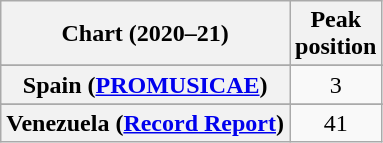<table class="wikitable sortable plainrowheaders" style="text-align:center">
<tr>
<th scope="col">Chart (2020–21)</th>
<th scope="col">Peak<br>position</th>
</tr>
<tr>
</tr>
<tr>
</tr>
<tr>
<th scope="row">Spain (<a href='#'>PROMUSICAE</a>)</th>
<td>3</td>
</tr>
<tr>
</tr>
<tr>
</tr>
<tr>
</tr>
<tr>
</tr>
<tr>
</tr>
<tr>
<th scope="row">Venezuela (<a href='#'>Record Report</a>)</th>
<td>41</td>
</tr>
</table>
